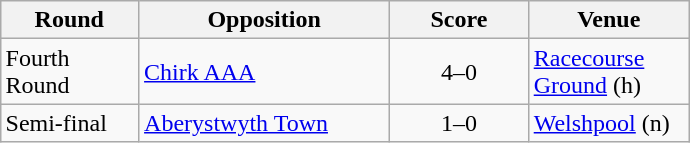<table class="wikitable" style="text-align:left;margin-left:1em;float:right">
<tr>
<th width=85>Round</th>
<th width=160>Opposition</th>
<th width=85>Score</th>
<th width=100>Venue</th>
</tr>
<tr>
<td>Fourth Round</td>
<td><a href='#'>Chirk AAA</a></td>
<td align=center>4–0</td>
<td><a href='#'>Racecourse Ground</a> (h)</td>
</tr>
<tr>
<td>Semi-final</td>
<td><a href='#'>Aberystwyth Town</a></td>
<td align=center>1–0</td>
<td><a href='#'>Welshpool</a> (n)</td>
</tr>
</table>
